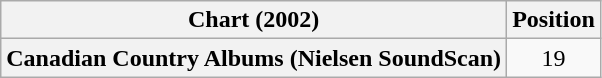<table class="wikitable plainrowheaders">
<tr>
<th>Chart (2002)</th>
<th>Position</th>
</tr>
<tr>
<th scope="row">Canadian Country Albums (Nielsen SoundScan)</th>
<td align=center>19</td>
</tr>
</table>
